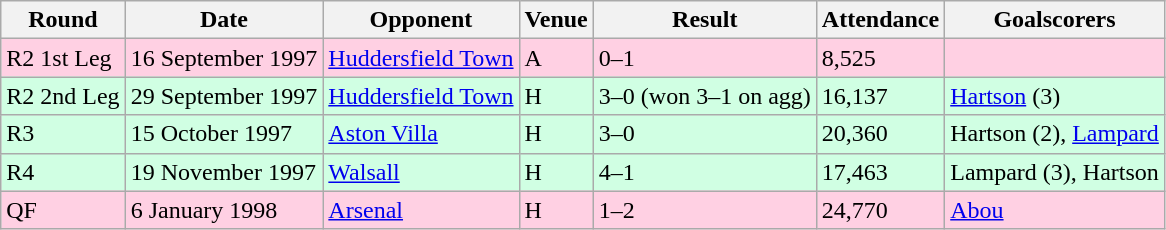<table class="wikitable">
<tr>
<th>Round</th>
<th>Date</th>
<th>Opponent</th>
<th>Venue</th>
<th>Result</th>
<th>Attendance</th>
<th>Goalscorers</th>
</tr>
<tr style="background-color: #ffd0e3;">
<td>R2 1st Leg</td>
<td>16 September 1997</td>
<td><a href='#'>Huddersfield Town</a></td>
<td>A</td>
<td>0–1</td>
<td>8,525</td>
<td></td>
</tr>
<tr style="background-color: #d0ffe3;">
<td>R2 2nd Leg</td>
<td>29 September 1997</td>
<td><a href='#'>Huddersfield Town</a></td>
<td>H</td>
<td>3–0 (won 3–1 on agg)</td>
<td>16,137</td>
<td><a href='#'>Hartson</a> (3)</td>
</tr>
<tr style="background-color: #d0ffe3;">
<td>R3</td>
<td>15 October 1997</td>
<td><a href='#'>Aston Villa</a></td>
<td>H</td>
<td>3–0</td>
<td>20,360</td>
<td>Hartson (2), <a href='#'>Lampard</a></td>
</tr>
<tr style="background-color: #d0ffe3;">
<td>R4</td>
<td>19 November 1997</td>
<td><a href='#'>Walsall</a></td>
<td>H</td>
<td>4–1</td>
<td>17,463</td>
<td>Lampard (3), Hartson</td>
</tr>
<tr style="background-color: #ffd0e3;">
<td>QF</td>
<td>6 January 1998</td>
<td><a href='#'>Arsenal</a></td>
<td>H</td>
<td>1–2</td>
<td>24,770</td>
<td><a href='#'>Abou</a></td>
</tr>
</table>
